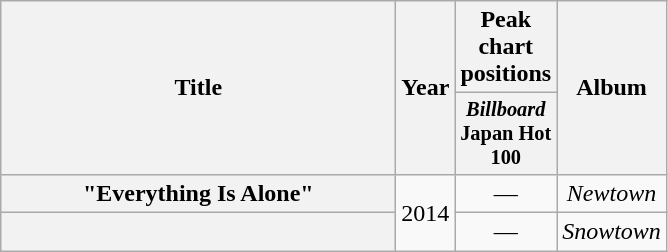<table class="wikitable plainrowheaders" style="text-align:center;">
<tr>
<th scope="col" rowspan="2" style="width:16em;">Title</th>
<th scope="col" rowspan="2">Year</th>
<th scope="col" colspan="1">Peak chart positions</th>
<th scope="col" rowspan="2">Album</th>
</tr>
<tr>
<th style="width:3em;font-size:85%"><em>Billboard</em> Japan Hot 100<br></th>
</tr>
<tr>
<th scope="row">"Everything Is Alone"</th>
<td rowspan="2">2014</td>
<td>—</td>
<td rowspan=1><em>Newtown</em></td>
</tr>
<tr>
<th scope="row"></th>
<td>—</td>
<td rowspan=1><em>Snowtown</em></td>
</tr>
</table>
